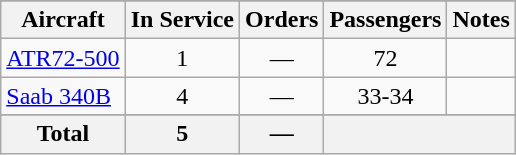<table class="wikitable" style="border-collapse:collapse">
<tr>
</tr>
<tr>
<th>Aircraft</th>
<th>In Service</th>
<th>Orders</th>
<th>Passengers</th>
<th>Notes</th>
</tr>
<tr>
<td><a href='#'>ATR72-500</a></td>
<td align="center">1</td>
<td align="center">—</td>
<td align="center">72</td>
<td></td>
</tr>
<tr>
<td><a href='#'>Saab 340B</a></td>
<td align="center">4</td>
<td align="center">—</td>
<td align="center">33-34</td>
<td></td>
</tr>
<tr>
</tr>
<tr>
<th>Total</th>
<th>5</th>
<th>—</th>
<th colspan="2"></th>
</tr>
</table>
